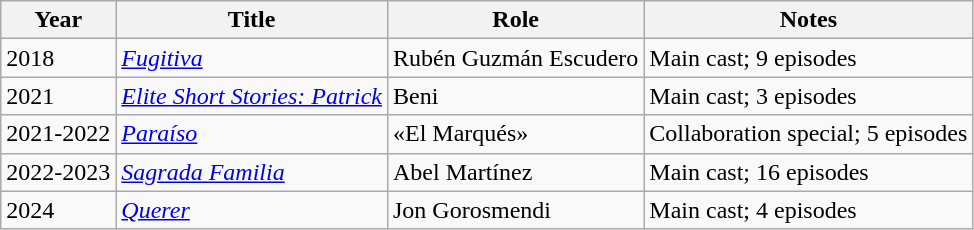<table class="wikitable">
<tr>
<th>Year</th>
<th>Title</th>
<th>Role</th>
<th>Notes</th>
</tr>
<tr>
<td>2018</td>
<td><em><a href='#'>Fugitiva</a></em></td>
<td>Rubén Guzmán Escudero</td>
<td>Main cast; 9 episodes</td>
</tr>
<tr>
<td>2021</td>
<td><em><a href='#'>Elite Short Stories: Patrick</a></em></td>
<td>Beni</td>
<td>Main cast; 3 episodes</td>
</tr>
<tr>
<td>2021-2022</td>
<td><em><a href='#'>Paraíso</a></em></td>
<td>«El Marqués»</td>
<td>Collaboration special; 5 episodes</td>
</tr>
<tr>
<td>2022-2023</td>
<td><em><a href='#'>Sagrada Familia</a></em></td>
<td>Abel Martínez</td>
<td>Main cast; 16 episodes</td>
</tr>
<tr>
<td>2024</td>
<td><em><a href='#'>Querer</a></em></td>
<td>Jon Gorosmendi</td>
<td>Main cast; 4 episodes</td>
</tr>
</table>
